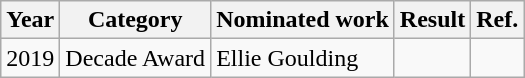<table class="wikitable">
<tr>
<th>Year</th>
<th>Category</th>
<th>Nominated work</th>
<th>Result</th>
<th>Ref.</th>
</tr>
<tr>
<td>2019</td>
<td>Decade Award</td>
<td>Ellie Goulding</td>
<td></td>
<td></td>
</tr>
</table>
